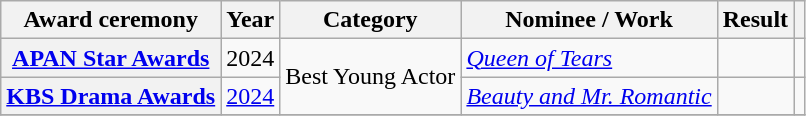<table class="wikitable plainrowheaders sortable">
<tr>
<th scope="col">Award ceremony</th>
<th scope="col">Year</th>
<th scope="col">Category</th>
<th scope="col">Nominee / Work</th>
<th scope="col">Result</th>
<th scope="col" class="unsortable"></th>
</tr>
<tr>
<th scope="row"><a href='#'>APAN Star Awards</a></th>
<td style="text-align:center">2024</td>
<td rowspan="2">Best Young Actor</td>
<td><em><a href='#'>Queen of Tears</a></em></td>
<td></td>
<td style="text-align:center"></td>
</tr>
<tr>
<th scope="row"><a href='#'>KBS Drama Awards</a></th>
<td style="text-align:center"><a href='#'>2024</a></td>
<td><em><a href='#'>Beauty and Mr. Romantic</a></em></td>
<td></td>
<td style="text-align:center"></td>
</tr>
<tr>
</tr>
</table>
